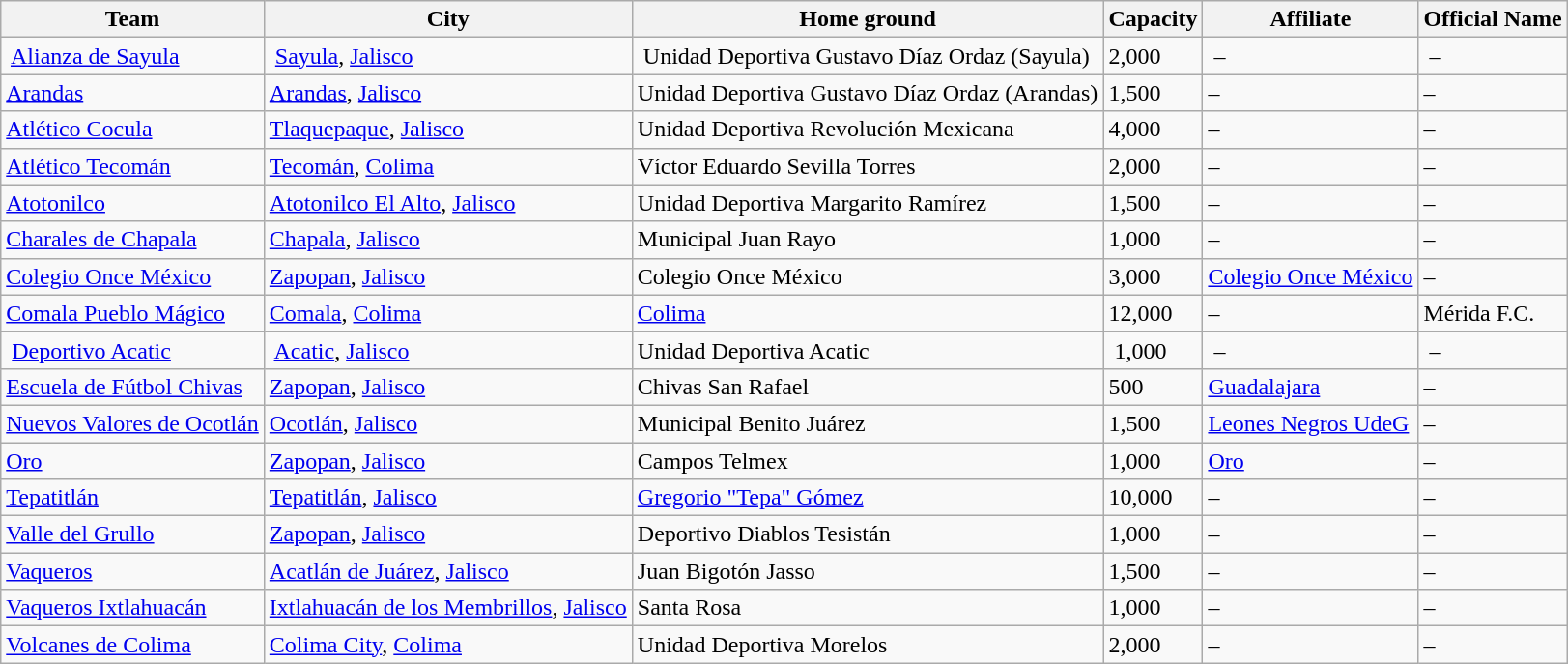<table class="wikitable sortable">
<tr>
<th>Team</th>
<th>City</th>
<th>Home ground</th>
<th>Capacity</th>
<th>Affiliate</th>
<th>Official Name</th>
</tr>
<tr>
<td> <a href='#'>Alianza de Sayula</a> </td>
<td> <a href='#'>Sayula</a>, <a href='#'>Jalisco</a> </td>
<td> Unidad Deportiva Gustavo Díaz Ordaz (Sayula)</td>
<td>2,000</td>
<td> – </td>
<td> –</td>
</tr>
<tr>
<td><a href='#'>Arandas</a></td>
<td><a href='#'>Arandas</a>, <a href='#'>Jalisco</a></td>
<td>Unidad Deportiva Gustavo Díaz Ordaz (Arandas)</td>
<td>1,500</td>
<td>–</td>
<td>–</td>
</tr>
<tr>
<td><a href='#'>Atlético Cocula</a></td>
<td><a href='#'>Tlaquepaque</a>, <a href='#'>Jalisco</a></td>
<td>Unidad Deportiva Revolución Mexicana</td>
<td>4,000</td>
<td>–</td>
<td>–</td>
</tr>
<tr>
<td><a href='#'>Atlético Tecomán</a></td>
<td><a href='#'>Tecomán</a>, <a href='#'>Colima</a></td>
<td>Víctor Eduardo Sevilla Torres</td>
<td>2,000</td>
<td>–</td>
<td>–</td>
</tr>
<tr>
<td><a href='#'>Atotonilco</a></td>
<td><a href='#'>Atotonilco El Alto</a>, <a href='#'>Jalisco</a></td>
<td>Unidad Deportiva Margarito Ramírez</td>
<td>1,500</td>
<td>–</td>
<td>–</td>
</tr>
<tr>
<td><a href='#'>Charales de Chapala</a></td>
<td><a href='#'>Chapala</a>, <a href='#'>Jalisco</a></td>
<td>Municipal Juan Rayo</td>
<td>1,000</td>
<td>–</td>
<td>–</td>
</tr>
<tr>
<td><a href='#'>Colegio Once México</a></td>
<td><a href='#'>Zapopan</a>, <a href='#'>Jalisco</a></td>
<td>Colegio Once México</td>
<td>3,000</td>
<td><a href='#'>Colegio Once México</a></td>
<td>–</td>
</tr>
<tr>
<td><a href='#'>Comala Pueblo Mágico</a></td>
<td><a href='#'>Comala</a>, <a href='#'>Colima</a></td>
<td><a href='#'>Colima</a></td>
<td>12,000</td>
<td>–</td>
<td>Mérida F.C.</td>
</tr>
<tr>
<td> <a href='#'>Deportivo Acatic</a> </td>
<td> <a href='#'>Acatic</a>, <a href='#'>Jalisco</a> </td>
<td>Unidad Deportiva Acatic </td>
<td> 1,000</td>
<td> – </td>
<td> –</td>
</tr>
<tr>
<td><a href='#'>Escuela de Fútbol Chivas</a></td>
<td><a href='#'>Zapopan</a>, <a href='#'>Jalisco</a></td>
<td>Chivas San Rafael</td>
<td>500</td>
<td><a href='#'>Guadalajara</a></td>
<td>–</td>
</tr>
<tr>
<td><a href='#'>Nuevos Valores de Ocotlán</a></td>
<td><a href='#'>Ocotlán</a>, <a href='#'>Jalisco</a></td>
<td>Municipal Benito Juárez</td>
<td>1,500</td>
<td><a href='#'>Leones Negros UdeG</a></td>
<td>–</td>
</tr>
<tr>
<td><a href='#'>Oro</a></td>
<td><a href='#'>Zapopan</a>, <a href='#'>Jalisco</a></td>
<td>Campos Telmex</td>
<td>1,000</td>
<td><a href='#'>Oro</a></td>
<td>–</td>
</tr>
<tr>
<td><a href='#'>Tepatitlán</a></td>
<td><a href='#'>Tepatitlán</a>, <a href='#'>Jalisco</a></td>
<td><a href='#'>Gregorio "Tepa" Gómez</a></td>
<td>10,000</td>
<td>–</td>
<td>–</td>
</tr>
<tr>
<td><a href='#'>Valle del Grullo</a></td>
<td><a href='#'>Zapopan</a>, <a href='#'>Jalisco</a></td>
<td>Deportivo Diablos Tesistán</td>
<td>1,000</td>
<td>–</td>
<td>–</td>
</tr>
<tr>
<td><a href='#'>Vaqueros</a></td>
<td><a href='#'>Acatlán de Juárez</a>, <a href='#'>Jalisco</a></td>
<td>Juan Bigotón Jasso</td>
<td>1,500</td>
<td>–</td>
<td>–</td>
</tr>
<tr>
<td><a href='#'>Vaqueros Ixtlahuacán</a></td>
<td><a href='#'>Ixtlahuacán de los Membrillos</a>, <a href='#'>Jalisco</a></td>
<td>Santa Rosa</td>
<td>1,000</td>
<td>–</td>
<td>–</td>
</tr>
<tr>
<td><a href='#'>Volcanes de Colima</a></td>
<td><a href='#'>Colima City</a>, <a href='#'>Colima</a></td>
<td>Unidad Deportiva Morelos</td>
<td>2,000</td>
<td>–</td>
<td>–</td>
</tr>
</table>
